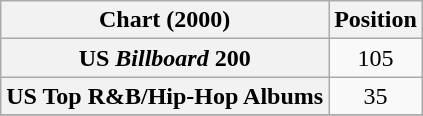<table class="wikitable sortable plainrowheaders" style="text-align:center">
<tr>
<th scope="col">Chart (2000)</th>
<th scope="col">Position</th>
</tr>
<tr>
<th scope="row">US <em>Billboard</em> 200</th>
<td>105</td>
</tr>
<tr>
<th scope="row">US Top R&B/Hip-Hop Albums</th>
<td>35</td>
</tr>
<tr>
</tr>
</table>
